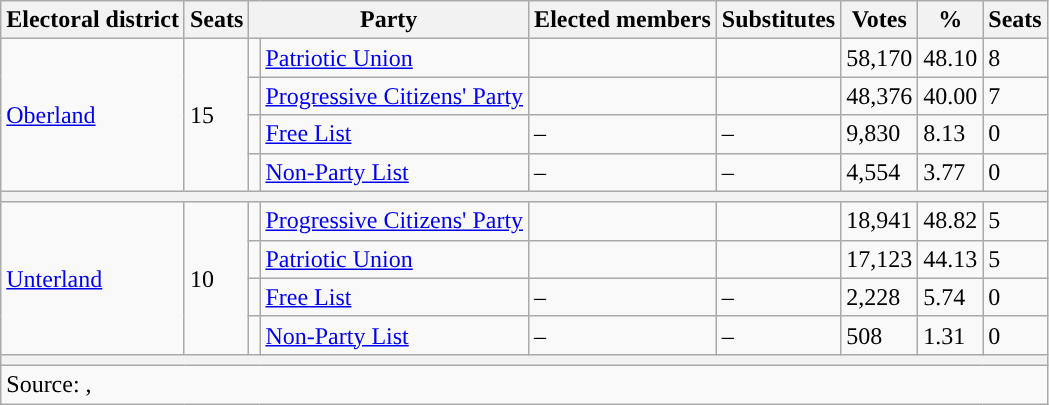<table class="wikitable">
<tr>
<th>Electoral district</th>
<th>Seats</th>
<th colspan="2">Party</th>
<th>Elected members</th>
<th>Substitutes</th>
<th>Votes</th>
<th>%</th>
<th>Seats</th>
</tr>
<tr>
<td rowspan="4"><a href='#'>Oberland</a></td>
<td rowspan="4">15</td>
<td></td>
<td><a href='#'>Patriotic Union</a></td>
<td></td>
<td></td>
<td>58,170</td>
<td>48.10</td>
<td>8</td>
</tr>
<tr>
<td></td>
<td><a href='#'>Progressive Citizens' Party</a></td>
<td></td>
<td></td>
<td>48,376</td>
<td>40.00</td>
<td>7</td>
</tr>
<tr>
<td></td>
<td><a href='#'>Free List</a></td>
<td>–</td>
<td>–</td>
<td>9,830</td>
<td>8.13</td>
<td>0</td>
</tr>
<tr>
<td></td>
<td><a href='#'>Non-Party List</a></td>
<td>–</td>
<td>–</td>
<td>4,554</td>
<td>3.77</td>
<td>0</td>
</tr>
<tr>
<th colspan="9"></th>
</tr>
<tr>
<td rowspan="4"><a href='#'>Unterland</a></td>
<td rowspan="4">10</td>
<td></td>
<td><a href='#'>Progressive Citizens' Party</a></td>
<td></td>
<td></td>
<td>18,941</td>
<td>48.82</td>
<td>5</td>
</tr>
<tr>
<td></td>
<td><a href='#'>Patriotic Union</a></td>
<td></td>
<td></td>
<td>17,123</td>
<td>44.13</td>
<td>5</td>
</tr>
<tr>
<td></td>
<td><a href='#'>Free List</a></td>
<td>–</td>
<td>–</td>
<td>2,228</td>
<td>5.74</td>
<td>0</td>
</tr>
<tr>
<td></td>
<td><a href='#'>Non-Party List</a></td>
<td>–</td>
<td>–</td>
<td>508</td>
<td>1.31</td>
<td>0</td>
</tr>
<tr>
<th colspan="9"></th>
</tr>
<tr>
<td colspan="9">Source: , </td>
</tr>
</table>
